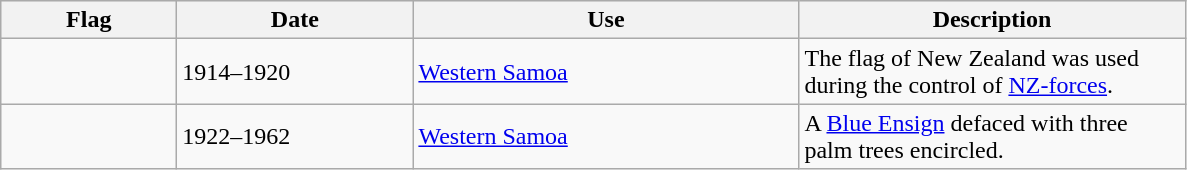<table class="wikitable">
<tr style="background:#efefef;">
<th style="width:110px;">Flag</th>
<th style="width:150px;">Date</th>
<th style="width:250px;">Use</th>
<th style="width:250px;">Description</th>
</tr>
<tr>
<td></td>
<td>1914–1920</td>
<td><a href='#'>Western Samoa</a></td>
<td>The flag of New Zealand was used during the control of <a href='#'>NZ-forces</a>.</td>
</tr>
<tr>
<td></td>
<td>1922–1962</td>
<td><a href='#'>Western Samoa</a></td>
<td>A <a href='#'>Blue Ensign</a> defaced with three palm trees encircled.</td>
</tr>
</table>
